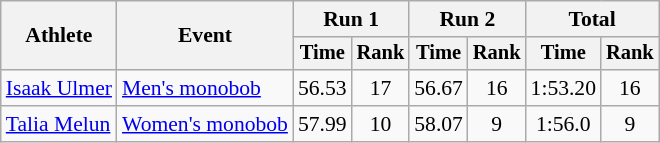<table class="wikitable" style="font-size:90%">
<tr>
<th rowspan="2">Athlete</th>
<th rowspan="2">Event</th>
<th colspan="2">Run 1</th>
<th colspan="2">Run 2</th>
<th colspan="2">Total</th>
</tr>
<tr style="font-size:95%">
<th>Time</th>
<th>Rank</th>
<th>Time</th>
<th>Rank</th>
<th>Time</th>
<th>Rank</th>
</tr>
<tr align=center>
<td align=left><a href='#'>Isaak Ulmer</a></td>
<td align=left><a href='#'>Men's monobob</a></td>
<td>56.53</td>
<td>17</td>
<td>56.67</td>
<td>16</td>
<td>1:53.20</td>
<td>16</td>
</tr>
<tr align=center>
<td align=left><a href='#'>Talia Melun</a></td>
<td align=left><a href='#'>Women's monobob</a></td>
<td>57.99</td>
<td>10</td>
<td>58.07</td>
<td>9</td>
<td>1:56.0</td>
<td>9</td>
</tr>
</table>
